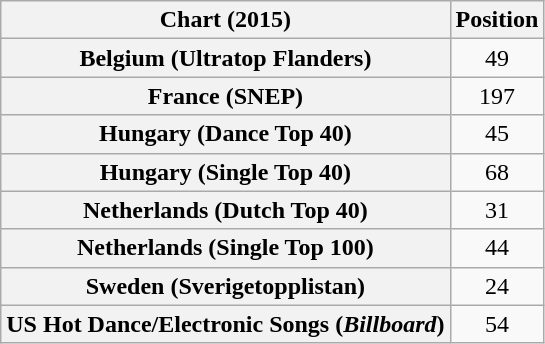<table class="wikitable sortable plainrowheaders" style="text-align:center;">
<tr>
<th>Chart (2015)</th>
<th>Position</th>
</tr>
<tr>
<th scope="row">Belgium (Ultratop Flanders)</th>
<td>49</td>
</tr>
<tr>
<th scope="row">France (SNEP)</th>
<td>197</td>
</tr>
<tr>
<th scope="row">Hungary (Dance Top 40)</th>
<td>45</td>
</tr>
<tr>
<th scope="row">Hungary (Single Top 40)</th>
<td>68</td>
</tr>
<tr>
<th scope="row">Netherlands (Dutch Top 40)</th>
<td>31</td>
</tr>
<tr>
<th scope="row">Netherlands (Single Top 100)</th>
<td>44</td>
</tr>
<tr>
<th scope="row">Sweden (Sverigetopplistan)</th>
<td>24</td>
</tr>
<tr>
<th scope="row">US Hot Dance/Electronic Songs (<em>Billboard</em>)</th>
<td>54</td>
</tr>
</table>
